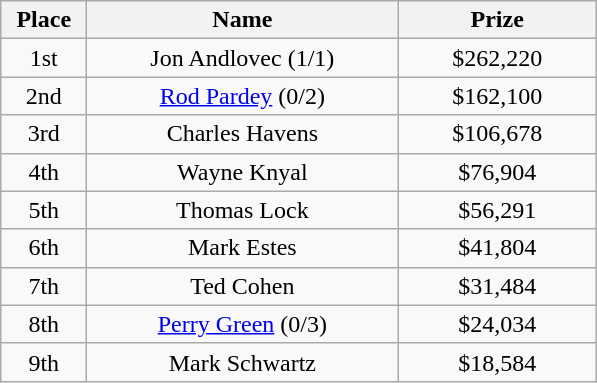<table class="wikitable">
<tr>
<th width="50">Place</th>
<th width="200">Name</th>
<th width="125">Prize</th>
</tr>
<tr>
<td align = "center">1st</td>
<td align = "center">Jon Andlovec (1/1)</td>
<td align = "center">$262,220</td>
</tr>
<tr>
<td align = "center">2nd</td>
<td align = "center"><a href='#'>Rod Pardey</a> (0/2)</td>
<td align = "center">$162,100</td>
</tr>
<tr>
<td align = "center">3rd</td>
<td align = "center">Charles Havens</td>
<td align = "center">$106,678</td>
</tr>
<tr>
<td align = "center">4th</td>
<td align = "center">Wayne Knyal</td>
<td align = "center">$76,904</td>
</tr>
<tr>
<td align = "center">5th</td>
<td align = "center">Thomas Lock</td>
<td align = "center">$56,291</td>
</tr>
<tr>
<td align = "center">6th</td>
<td align = "center">Mark Estes</td>
<td align = "center">$41,804</td>
</tr>
<tr>
<td align = "center">7th</td>
<td align = "center">Ted Cohen</td>
<td align = "center">$31,484</td>
</tr>
<tr>
<td align = "center">8th</td>
<td align = "center"><a href='#'>Perry Green</a> (0/3)</td>
<td align = "center">$24,034</td>
</tr>
<tr>
<td align = "center">9th</td>
<td align = "center">Mark Schwartz</td>
<td align = "center">$18,584</td>
</tr>
</table>
